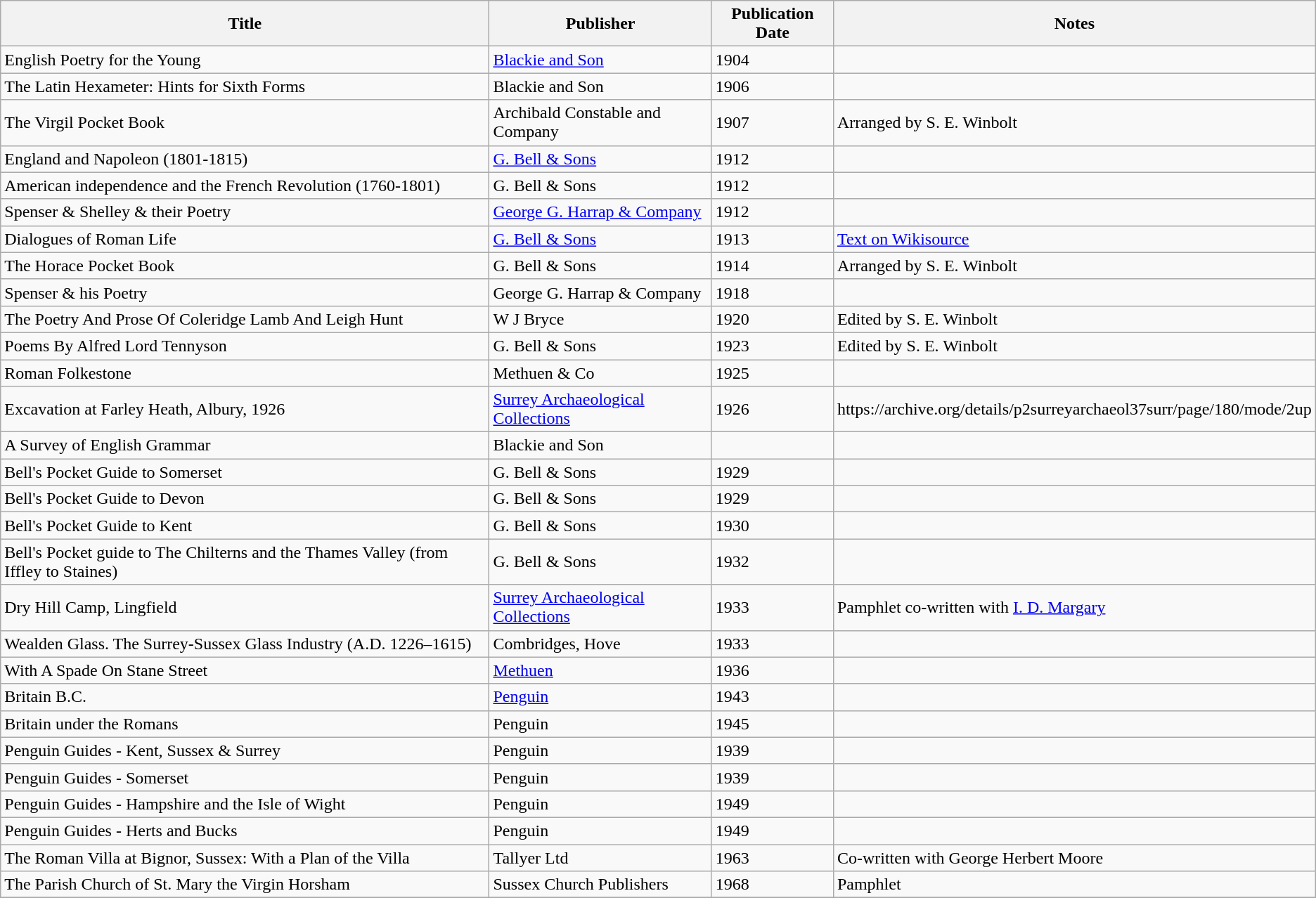<table class="wikitable sortable">
<tr>
<th>Title</th>
<th>Publisher</th>
<th>Publication Date</th>
<th>Notes</th>
</tr>
<tr>
<td>English Poetry for the Young</td>
<td><a href='#'>Blackie and Son</a></td>
<td>1904</td>
<td></td>
</tr>
<tr>
<td>The Latin Hexameter: Hints for Sixth Forms</td>
<td>Blackie and Son</td>
<td>1906</td>
<td></td>
</tr>
<tr>
<td>The Virgil Pocket Book</td>
<td>Archibald Constable and Company</td>
<td>1907</td>
<td>Arranged by S. E. Winbolt</td>
</tr>
<tr>
<td>England and Napoleon (1801-1815)</td>
<td><a href='#'>G. Bell & Sons</a></td>
<td>1912</td>
<td></td>
</tr>
<tr>
<td>American independence and the French Revolution (1760-1801)</td>
<td>G. Bell & Sons</td>
<td>1912</td>
<td></td>
</tr>
<tr>
<td>Spenser & Shelley & their Poetry</td>
<td><a href='#'>George G. Harrap & Company</a></td>
<td>1912</td>
<td></td>
</tr>
<tr>
<td>Dialogues of Roman Life</td>
<td><a href='#'>G. Bell & Sons</a></td>
<td>1913</td>
<td><a href='#'>Text on Wikisource</a></td>
</tr>
<tr>
<td>The Horace Pocket Book</td>
<td>G. Bell & Sons</td>
<td>1914</td>
<td>Arranged by S. E. Winbolt</td>
</tr>
<tr>
<td>Spenser & his Poetry</td>
<td>George G. Harrap & Company</td>
<td>1918</td>
<td></td>
</tr>
<tr>
<td>The Poetry And Prose Of Coleridge Lamb And Leigh Hunt</td>
<td>W J Bryce</td>
<td>1920</td>
<td>Edited by S. E. Winbolt</td>
</tr>
<tr>
<td>Poems By Alfred Lord Tennyson</td>
<td>G. Bell & Sons</td>
<td>1923</td>
<td>Edited by S. E. Winbolt</td>
</tr>
<tr>
<td>Roman Folkestone</td>
<td>Methuen & Co</td>
<td>1925</td>
<td></td>
</tr>
<tr>
<td>Excavation at Farley Heath, Albury, 1926</td>
<td><a href='#'>Surrey Archaeological Collections</a></td>
<td>1926</td>
<td>https://archive.org/details/p2surreyarchaeol37surr/page/180/mode/2up</td>
</tr>
<tr>
<td>A Survey of English Grammar</td>
<td>Blackie and Son</td>
<td></td>
<td></td>
</tr>
<tr>
<td>Bell's Pocket Guide to Somerset</td>
<td>G. Bell & Sons</td>
<td>1929</td>
<td></td>
</tr>
<tr>
<td>Bell's Pocket Guide to Devon</td>
<td>G. Bell & Sons</td>
<td>1929</td>
<td></td>
</tr>
<tr>
<td>Bell's Pocket Guide to Kent</td>
<td>G. Bell & Sons</td>
<td>1930</td>
<td></td>
</tr>
<tr>
<td>Bell's Pocket guide to The Chilterns and the Thames Valley (from Iffley to Staines)</td>
<td>G. Bell & Sons</td>
<td>1932</td>
<td></td>
</tr>
<tr>
<td>Dry Hill Camp, Lingfield</td>
<td><a href='#'>Surrey Archaeological Collections</a></td>
<td>1933</td>
<td>Pamphlet co-written with <a href='#'>I. D. Margary</a></td>
</tr>
<tr>
<td>Wealden Glass. The Surrey-Sussex Glass Industry (A.D. 1226–1615)</td>
<td>Combridges, Hove</td>
<td>1933</td>
<td></td>
</tr>
<tr>
<td>With A Spade On Stane Street</td>
<td><a href='#'>Methuen</a></td>
<td>1936</td>
<td></td>
</tr>
<tr>
<td>Britain B.C.</td>
<td><a href='#'>Penguin</a></td>
<td>1943</td>
<td></td>
</tr>
<tr>
<td>Britain under the Romans</td>
<td>Penguin</td>
<td>1945</td>
<td></td>
</tr>
<tr>
<td>Penguin Guides - Kent, Sussex & Surrey</td>
<td>Penguin</td>
<td>1939</td>
<td></td>
</tr>
<tr>
<td>Penguin Guides - Somerset</td>
<td>Penguin</td>
<td>1939</td>
<td></td>
</tr>
<tr>
<td>Penguin Guides - Hampshire and the Isle of Wight</td>
<td>Penguin</td>
<td>1949</td>
<td></td>
</tr>
<tr>
<td>Penguin Guides - Herts and Bucks</td>
<td>Penguin</td>
<td>1949</td>
<td></td>
</tr>
<tr>
<td>The Roman Villa at Bignor, Sussex: With a Plan of the Villa</td>
<td>Tallyer Ltd</td>
<td>1963</td>
<td>Co-written with George Herbert Moore</td>
</tr>
<tr>
<td>The Parish Church of St. Mary the Virgin Horsham</td>
<td>Sussex Church Publishers</td>
<td>1968</td>
<td>Pamphlet</td>
</tr>
<tr>
</tr>
</table>
